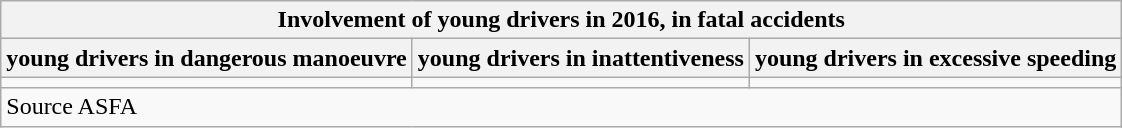<table class="wikitable">
<tr>
<th colspan = "5">Involvement of young drivers in 2016, in fatal accidents</th>
</tr>
<tr>
<th>young drivers in dangerous manoeuvre</th>
<th>young drivers in inattentiveness</th>
<th>young drivers in excessive speeding</th>
</tr>
<tr>
<td></td>
<td></td>
<td></td>
</tr>
<tr>
<td colspan = "3">Source ASFA</td>
</tr>
</table>
